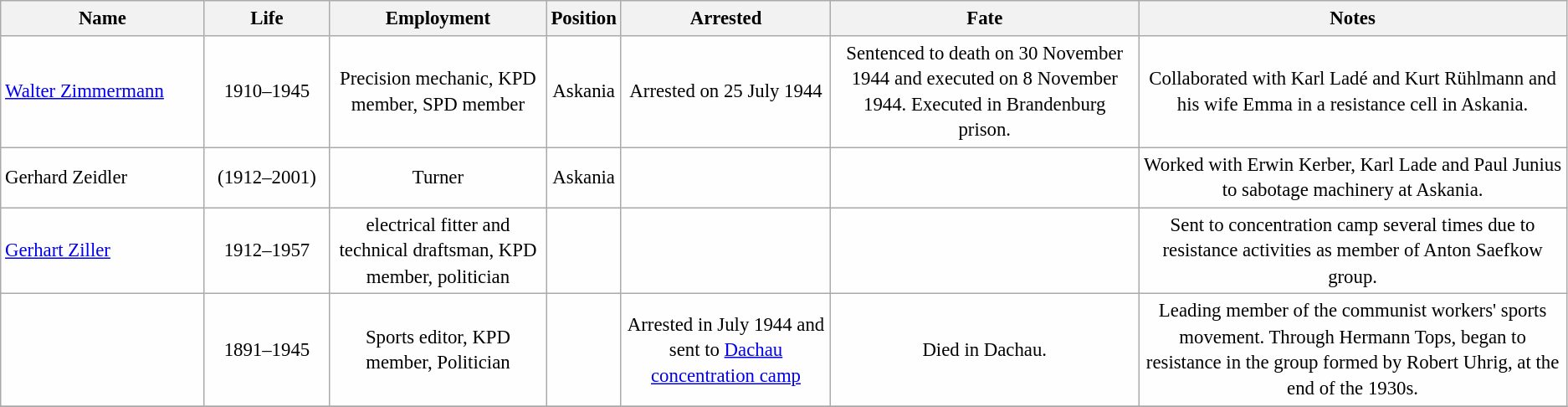<table class="wikitable sortable" style="table-layout:fixed;background-color:#FEFEFE;font-size:95%;padding:0.30em;line-height:1.35em;">
<tr>
<th scope="col"  width=13%>Name</th>
<th scope="col"  width=8%>Life</th>
<th scope="col">Employment</th>
<th scope="col">Position</th>
<th scope="col">Arrested</th>
<th scope="col">Fate</th>
<th scope="col">Notes</th>
</tr>
<tr>
<td><a href='#'>Walter Zimmermann</a></td>
<td style="text-align: center;">1910–1945</td>
<td style="text-align: center;">Precision mechanic, KPD member, SPD member</td>
<td style="text-align: center;">Askania</td>
<td style="text-align: center;">Arrested on 25 July 1944</td>
<td style="text-align: center;">Sentenced to death on 30 November 1944 and executed on 8 November 1944. Executed in Brandenburg prison.</td>
<td style="text-align: center;">Collaborated with Karl Ladé and Kurt Rühlmann and his wife Emma in a resistance cell in Askania.</td>
</tr>
<tr>
<td>Gerhard Zeidler</td>
<td style="text-align: center;">(1912–2001)</td>
<td style="text-align: center;">Turner</td>
<td style="text-align: center;">Askania</td>
<td style="text-align: center;"></td>
<td style="text-align: center;"></td>
<td style="text-align: center;">Worked with Erwin Kerber, Karl Lade and Paul Junius to sabotage machinery at Askania.</td>
</tr>
<tr>
<td><a href='#'>Gerhart Ziller</a></td>
<td style="text-align: center;">1912–1957</td>
<td style="text-align: center;">electrical fitter and technical draftsman, KPD member, politician</td>
<td style="text-align: center;"></td>
<td style="text-align: center;"></td>
<td style="text-align: center;"></td>
<td style="text-align: center;">Sent to concentration camp several times due to resistance activities as member of Anton Saefkow group.</td>
</tr>
<tr>
<td></td>
<td style="text-align: center;">1891–1945</td>
<td style="text-align: center;">Sports editor, KPD member, Politician</td>
<td style="text-align: center;"></td>
<td style="text-align: center;">Arrested in July 1944 and sent to <a href='#'>Dachau concentration camp</a></td>
<td style="text-align: center;">Died in Dachau.</td>
<td style="text-align: center;">Leading member of the communist workers' sports movement. Through Hermann Tops, began to resistance in the group formed by Robert Uhrig, at the end of the 1930s.</td>
</tr>
<tr>
</tr>
</table>
